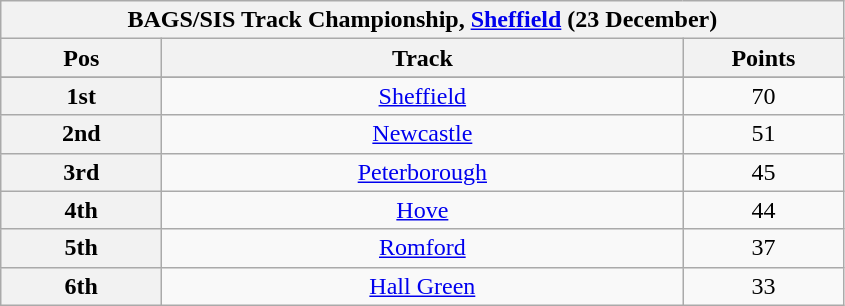<table class="wikitable">
<tr>
<th colspan="3">BAGS/SIS Track Championship, <a href='#'>Sheffield</a> (23 December)</th>
</tr>
<tr>
<th width=100>Pos</th>
<th width=340>Track</th>
<th width=100>Points</th>
</tr>
<tr>
</tr>
<tr align=center>
<th>1st</th>
<td><a href='#'>Sheffield</a></td>
<td align-center>70</td>
</tr>
<tr align=center>
<th>2nd</th>
<td><a href='#'>Newcastle</a></td>
<td align-center>51</td>
</tr>
<tr align=center>
<th>3rd</th>
<td><a href='#'>Peterborough</a></td>
<td align-center>45</td>
</tr>
<tr align=center>
<th>4th</th>
<td><a href='#'>Hove</a></td>
<td align-center>44</td>
</tr>
<tr align=center>
<th>5th</th>
<td><a href='#'>Romford</a></td>
<td align-center>37</td>
</tr>
<tr align=center>
<th>6th</th>
<td><a href='#'>Hall Green</a></td>
<td align-center>33</td>
</tr>
</table>
